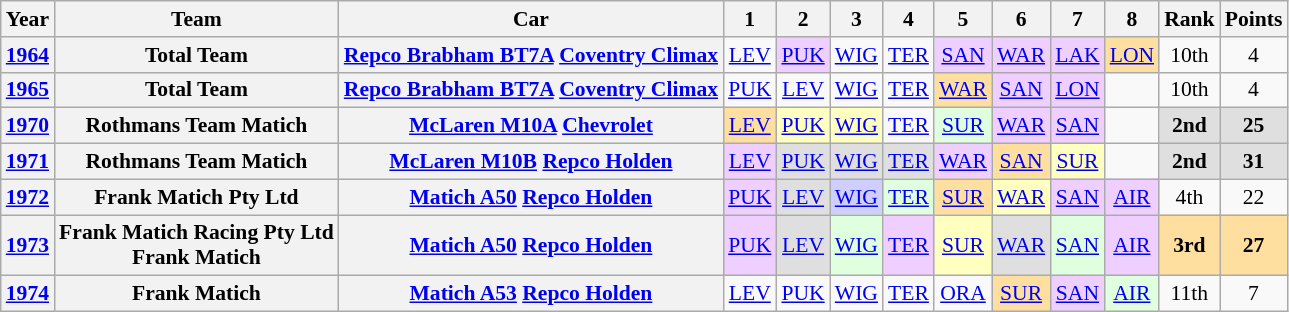<table class="wikitable" style="text-align:center; font-size:90%">
<tr>
<th>Year</th>
<th>Team</th>
<th>Car</th>
<th>1</th>
<th>2</th>
<th>3</th>
<th>4</th>
<th>5</th>
<th>6</th>
<th>7</th>
<th>8</th>
<th>Rank</th>
<th>Points</th>
</tr>
<tr>
<th><a href='#'>1964</a></th>
<th>Total Team</th>
<th><a href='#'>Repco Brabham BT7A</a> <a href='#'>Coventry Climax</a></th>
<td><a href='#'>LEV</a></td>
<td style="background:#efcfff;"><a href='#'>PUK</a><br></td>
<td><a href='#'>WIG</a></td>
<td><a href='#'>TER</a></td>
<td style="background:#efcfff;"><a href='#'>SAN</a><br></td>
<td style="background:#efcfff;"><a href='#'>WAR</a><br></td>
<td style="background:#efcfff;"><a href='#'>LAK</a><br></td>
<td style="background:#ffdf9f;"><a href='#'>LON</a><br></td>
<td>10th</td>
<td>4</td>
</tr>
<tr>
<th><a href='#'>1965</a></th>
<th>Total Team</th>
<th><a href='#'>Repco Brabham BT7A</a> <a href='#'>Coventry Climax</a></th>
<td><a href='#'>PUK</a></td>
<td><a href='#'>LEV</a></td>
<td><a href='#'>WIG</a></td>
<td><a href='#'>TER</a></td>
<td style="background:#ffdf9f;"><a href='#'>WAR</a><br></td>
<td style="background:#efcfff;"><a href='#'>SAN</a><br></td>
<td style="background:#efcfff;"><a href='#'>LON</a><br></td>
<td></td>
<td>10th</td>
<td>4</td>
</tr>
<tr>
<th><a href='#'>1970</a></th>
<th>Rothmans Team Matich</th>
<th><a href='#'>McLaren M10A</a> <a href='#'>Chevrolet</a></th>
<td style="background:#ffdf9f;"><a href='#'>LEV</a><br></td>
<td style="background:#ffffbf;"><a href='#'>PUK</a><br></td>
<td style="background:#ffffbf;"><a href='#'>WIG</a><br></td>
<td><a href='#'>TER</a></td>
<td style="background:#dfffdf;"><a href='#'>SUR</a><br></td>
<td style="background:#efcfff;"><a href='#'>WAR</a><br></td>
<td style="background:#efcfff;"><a href='#'>SAN</a><br></td>
<td></td>
<td style="background:#dfdfdf;"><strong>2nd</strong></td>
<td style="background:#dfdfdf;"><strong>25</strong></td>
</tr>
<tr>
<th><a href='#'>1971</a></th>
<th>Rothmans Team Matich</th>
<th><a href='#'>McLaren M10B</a> <a href='#'>Repco Holden</a></th>
<td style="background:#efcfff;"><a href='#'>LEV</a><br></td>
<td style="background:#dfdfdf;"><a href='#'>PUK</a><br></td>
<td style="background:#dfdfdf;"><a href='#'>WIG</a><br></td>
<td style="background:#dfdfdf;"><a href='#'>TER</a><br></td>
<td style="background:#efcfff;"><a href='#'>WAR</a><br></td>
<td style="background:#ffdf9f;"><a href='#'>SAN</a><br></td>
<td style="background:#ffffbf;"><a href='#'>SUR</a><br></td>
<td></td>
<td style="background:#dfdfdf;"><strong>2nd</strong></td>
<td style="background:#dfdfdf;"><strong>31</strong></td>
</tr>
<tr>
<th><a href='#'>1972</a></th>
<th>Frank Matich Pty Ltd</th>
<th><a href='#'>Matich A50</a> <a href='#'>Repco Holden</a></th>
<td style="background:#efcfff;"><a href='#'>PUK</a><br></td>
<td style="background:#dfdfdf;"><a href='#'>LEV</a><br></td>
<td style="background:#cfcfff;"><a href='#'>WIG</a><br></td>
<td style="background:#dfffdf;"><a href='#'>TER</a><br></td>
<td style="background:#ffdf9f;"><a href='#'>SUR</a><br></td>
<td style="background:#ffffbf;"><a href='#'>WAR</a><br></td>
<td style="background:#efcfff;"><a href='#'>SAN</a><br></td>
<td style="background:#efcfff;"><a href='#'>AIR</a><br></td>
<td>4th</td>
<td>22</td>
</tr>
<tr>
<th><a href='#'>1973</a></th>
<th>Frank Matich Racing Pty Ltd <br> Frank Matich</th>
<th><a href='#'>Matich A50</a> <a href='#'>Repco Holden</a></th>
<td style="background:#efcfff;"><a href='#'>PUK</a><br></td>
<td style="background:#dfdfdf;"><a href='#'>LEV</a><br></td>
<td style="background:#dfffdf;"><a href='#'>WIG</a><br></td>
<td style="background:#efcfff;"><a href='#'>TER</a><br></td>
<td style="background:#ffffbf;"><a href='#'>SUR</a><br></td>
<td style="background:#dfdfdf;"><a href='#'>WAR</a><br></td>
<td style="background:#dfffdf;"><a href='#'>SAN</a><br></td>
<td style="background:#efcfff;"><a href='#'>AIR</a><br></td>
<td style="background:#ffdf9f;"><strong>3rd</strong></td>
<td style="background:#ffdf9f;"><strong>27</strong></td>
</tr>
<tr>
<th><a href='#'>1974</a></th>
<th>Frank Matich</th>
<th><a href='#'>Matich A53</a> <a href='#'>Repco Holden</a></th>
<td><a href='#'>LEV</a></td>
<td><a href='#'>PUK</a></td>
<td><a href='#'>WIG</a></td>
<td><a href='#'>TER</a></td>
<td><a href='#'>ORA</a></td>
<td style="background:#ffdf9f;"><a href='#'>SUR</a><br></td>
<td style="background:#efcfff;"><a href='#'>SAN</a><br></td>
<td style="background:#dfffdf;"><a href='#'>AIR</a><br></td>
<td>11th</td>
<td>7</td>
</tr>
</table>
